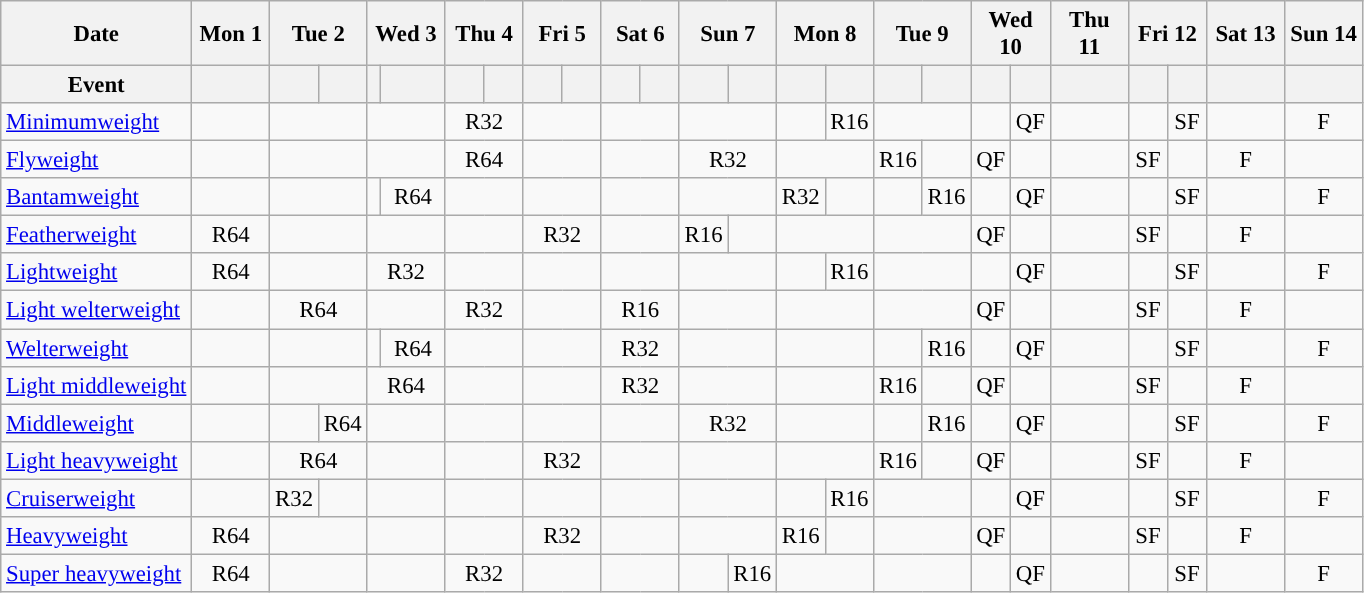<table class="wikitable" style="text-align:center; font-size:95%">
<tr>
<th>Date</th>
<th width=45>Mon 1</th>
<th colspan=2 width=45>Tue 2</th>
<th colspan=2 width=45>Wed 3</th>
<th colspan=2 width=45>Thu 4</th>
<th colspan=2 width=45>Fri 5</th>
<th colspan=2 width=45>Sat 6</th>
<th colspan=2 width=45>Sun 7</th>
<th colspan=2 width=45>Mon 8</th>
<th colspan=2 width=45>Tue 9</th>
<th colspan=2 width=45>Wed 10</th>
<th width=45>Thu 11</th>
<th colspan=2 width=45>Fri 12</th>
<th width=45>Sat 13</th>
<th width=45>Sun 14</th>
</tr>
<tr>
<th>Event</th>
<th></th>
<th></th>
<th></th>
<th></th>
<th></th>
<th></th>
<th></th>
<th></th>
<th></th>
<th></th>
<th></th>
<th></th>
<th></th>
<th></th>
<th></th>
<th></th>
<th></th>
<th></th>
<th></th>
<th></th>
<th></th>
<th></th>
<th></th>
<th></th>
</tr>
<tr>
<td align=left><a href='#'>Minimumweight</a></td>
<td></td>
<td colspan=2></td>
<td colspan=2></td>
<td colspan=2>R32</td>
<td colspan=2></td>
<td colspan=2></td>
<td colspan=2></td>
<td></td>
<td>R16</td>
<td colspan=2></td>
<td></td>
<td>QF</td>
<td></td>
<td></td>
<td>SF</td>
<td></td>
<td>F</td>
</tr>
<tr>
<td align=left><a href='#'>Flyweight</a></td>
<td></td>
<td colspan=2></td>
<td colspan=2></td>
<td colspan=2>R64</td>
<td colspan=2></td>
<td colspan=2></td>
<td colspan=2>R32</td>
<td colspan=2></td>
<td>R16</td>
<td></td>
<td>QF</td>
<td></td>
<td></td>
<td>SF</td>
<td></td>
<td>F</td>
<td></td>
</tr>
<tr>
<td align=left><a href='#'>Bantamweight</a></td>
<td></td>
<td colspan=2></td>
<td></td>
<td>R64</td>
<td colspan=2></td>
<td colspan=2></td>
<td colspan=2></td>
<td colspan=2></td>
<td>R32</td>
<td></td>
<td></td>
<td>R16</td>
<td></td>
<td>QF</td>
<td></td>
<td></td>
<td>SF</td>
<td></td>
<td>F</td>
</tr>
<tr>
<td align=left><a href='#'>Featherweight</a></td>
<td>R64</td>
<td colspan=2></td>
<td colspan=2></td>
<td colspan=2></td>
<td colspan=2>R32</td>
<td colspan=2></td>
<td>R16</td>
<td></td>
<td colspan=2></td>
<td colspan=2></td>
<td>QF</td>
<td></td>
<td></td>
<td>SF</td>
<td></td>
<td>F</td>
<td></td>
</tr>
<tr>
<td align=left><a href='#'>Lightweight</a></td>
<td>R64</td>
<td colspan=2></td>
<td colspan=2>R32</td>
<td colspan=2></td>
<td colspan=2></td>
<td colspan=2></td>
<td colspan=2></td>
<td></td>
<td>R16</td>
<td colspan=2></td>
<td></td>
<td>QF</td>
<td></td>
<td></td>
<td>SF</td>
<td></td>
<td>F</td>
</tr>
<tr>
<td align=left><a href='#'>Light welterweight</a></td>
<td></td>
<td colspan=2>R64</td>
<td colspan=2></td>
<td colspan=2>R32</td>
<td colspan=2></td>
<td colspan=2>R16</td>
<td colspan=2></td>
<td colspan=2></td>
<td colspan=2></td>
<td>QF</td>
<td></td>
<td></td>
<td>SF</td>
<td></td>
<td>F</td>
<td></td>
</tr>
<tr>
<td align=left><a href='#'>Welterweight</a></td>
<td></td>
<td colspan=2></td>
<td></td>
<td>R64</td>
<td colspan=2></td>
<td colspan=2></td>
<td colspan=2>R32</td>
<td colspan=2></td>
<td colspan=2></td>
<td></td>
<td>R16</td>
<td></td>
<td>QF</td>
<td></td>
<td></td>
<td>SF</td>
<td></td>
<td>F</td>
</tr>
<tr>
<td align=left><a href='#'>Light middleweight</a></td>
<td></td>
<td colspan=2></td>
<td colspan=2>R64</td>
<td colspan=2></td>
<td colspan=2></td>
<td colspan=2>R32</td>
<td colspan=2></td>
<td colspan=2></td>
<td>R16</td>
<td></td>
<td>QF</td>
<td></td>
<td></td>
<td>SF</td>
<td></td>
<td>F</td>
<td></td>
</tr>
<tr>
<td align=left><a href='#'>Middleweight</a></td>
<td></td>
<td></td>
<td>R64</td>
<td colspan=2></td>
<td colspan=2></td>
<td colspan=2></td>
<td colspan=2></td>
<td colspan=2>R32</td>
<td colspan=2></td>
<td></td>
<td>R16</td>
<td></td>
<td>QF</td>
<td></td>
<td></td>
<td>SF</td>
<td></td>
<td>F</td>
</tr>
<tr>
<td align=left><a href='#'>Light heavyweight</a></td>
<td></td>
<td colspan=2>R64</td>
<td colspan=2></td>
<td colspan=2></td>
<td colspan=2>R32</td>
<td colspan=2></td>
<td colspan=2></td>
<td colspan=2></td>
<td>R16</td>
<td></td>
<td>QF</td>
<td></td>
<td></td>
<td>SF</td>
<td></td>
<td>F</td>
<td></td>
</tr>
<tr>
<td align=left><a href='#'>Cruiserweight</a></td>
<td></td>
<td>R32</td>
<td></td>
<td colspan=2></td>
<td colspan=2></td>
<td colspan=2></td>
<td colspan=2></td>
<td colspan=2></td>
<td></td>
<td>R16</td>
<td colspan=2></td>
<td></td>
<td>QF</td>
<td></td>
<td></td>
<td>SF</td>
<td></td>
<td>F</td>
</tr>
<tr>
<td align=left><a href='#'>Heavyweight</a></td>
<td>R64</td>
<td colspan=2></td>
<td colspan=2></td>
<td colspan=2></td>
<td colspan=2>R32</td>
<td colspan=2></td>
<td colspan=2></td>
<td>R16</td>
<td></td>
<td colspan=2></td>
<td>QF</td>
<td></td>
<td></td>
<td>SF</td>
<td></td>
<td>F</td>
<td></td>
</tr>
<tr>
<td align=left><a href='#'>Super heavyweight</a></td>
<td>R64</td>
<td colspan=2></td>
<td colspan=2></td>
<td colspan=2>R32</td>
<td colspan=2></td>
<td colspan=2></td>
<td></td>
<td>R16</td>
<td colspan=2></td>
<td colspan=2></td>
<td></td>
<td>QF</td>
<td></td>
<td></td>
<td>SF</td>
<td></td>
<td>F</td>
</tr>
</table>
